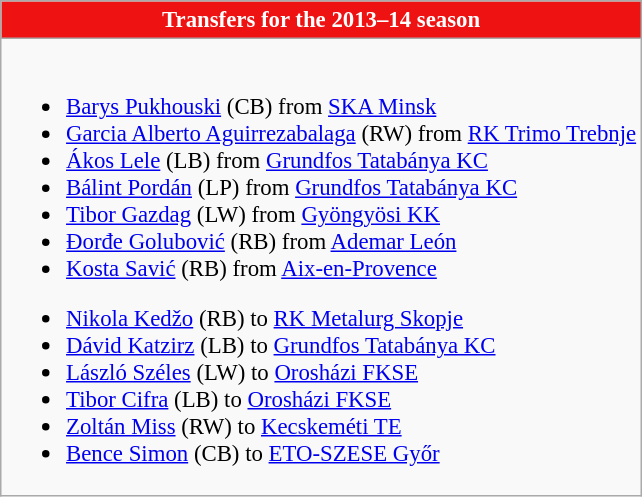<table class="wikitable collapsible collapsed" style="font-size:95%">
<tr>
<th style="color:white; background:#EE1212"><strong>Transfers for the 2013–14 season</strong></th>
</tr>
<tr>
<td><br>
<ul><li> <a href='#'>Barys Pukhouski</a> (CB) from  <a href='#'>SKA Minsk</a></li><li> <a href='#'>Garcia Alberto Aguirrezabalaga</a> (RW) from  <a href='#'>RK Trimo Trebnje</a></li><li> <a href='#'>Ákos Lele</a> (LB) from  <a href='#'>Grundfos Tatabánya KC</a></li><li> <a href='#'>Bálint Pordán</a> (LP) from  <a href='#'>Grundfos Tatabánya KC</a></li><li> <a href='#'>Tibor Gazdag</a> (LW) from  <a href='#'>Gyöngyösi KK</a></li><li> <a href='#'>Đorđe Golubović</a> (RB) from  <a href='#'>Ademar León</a></li><li> <a href='#'>Kosta Savić</a> (RB) from  <a href='#'>Aix-en-Provence</a></li></ul><ul><li> <a href='#'>Nikola Kedžo</a> (RB) to  <a href='#'>RK Metalurg Skopje</a></li><li> <a href='#'>Dávid Katzirz</a> (LB) to  <a href='#'>Grundfos Tatabánya KC</a></li><li> <a href='#'>László Széles</a> (LW) to  <a href='#'>Orosházi FKSE</a></li><li> <a href='#'>Tibor Cifra</a> (LB) to  <a href='#'>Orosházi FKSE</a></li><li> <a href='#'>Zoltán Miss</a> (RW) to  <a href='#'>Kecskeméti TE</a></li><li> <a href='#'>Bence Simon</a> (CB) to  <a href='#'>ETO-SZESE Győr</a></li></ul></td>
</tr>
</table>
